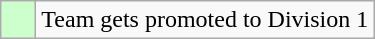<table class="wikitable">
<tr>
<td style="background: #ccffcc;">    </td>
<td>Team gets promoted to Division 1</td>
</tr>
</table>
